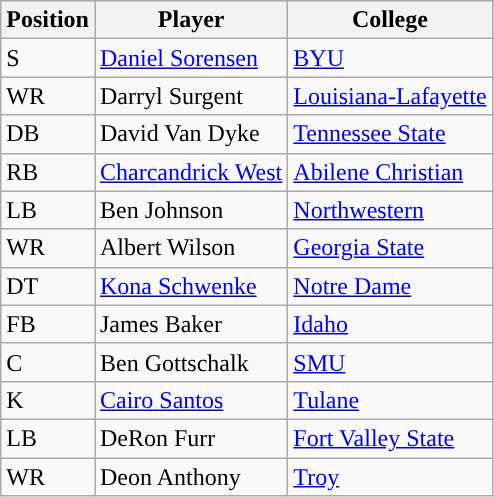<table class="wikitable sortable">
<tr>
<th>Position</th>
<th>Player</th>
<th>College</th>
</tr>
<tr>
<td>S</td>
<td><a href='#'>Daniel Sorensen</a></td>
<td><a href='#'>BYU</a></td>
</tr>
<tr>
<td>WR</td>
<td>Darryl Surgent</td>
<td><a href='#'>Louisiana-Lafayette</a></td>
</tr>
<tr>
<td>DB</td>
<td>David Van Dyke</td>
<td><a href='#'>Tennessee State</a></td>
</tr>
<tr>
<td>RB</td>
<td><a href='#'>Charcandrick West</a></td>
<td><a href='#'>Abilene Christian</a></td>
</tr>
<tr>
<td>LB</td>
<td>Ben Johnson</td>
<td><a href='#'>Northwestern</a></td>
</tr>
<tr>
<td>WR</td>
<td>Albert Wilson</td>
<td><a href='#'>Georgia State</a></td>
</tr>
<tr>
<td>DT</td>
<td><a href='#'>Kona Schwenke</a></td>
<td><a href='#'>Notre Dame</a></td>
</tr>
<tr>
<td>FB</td>
<td>James Baker</td>
<td><a href='#'>Idaho</a></td>
</tr>
<tr>
<td>C</td>
<td>Ben Gottschalk</td>
<td><a href='#'>SMU</a></td>
</tr>
<tr>
<td>K</td>
<td><a href='#'>Cairo Santos</a></td>
<td><a href='#'>Tulane</a></td>
</tr>
<tr>
<td>LB</td>
<td>DeRon Furr</td>
<td><a href='#'>Fort Valley State</a></td>
</tr>
<tr>
<td>WR</td>
<td>Deon Anthony</td>
<td><a href='#'>Troy</a></td>
</tr>
</table>
